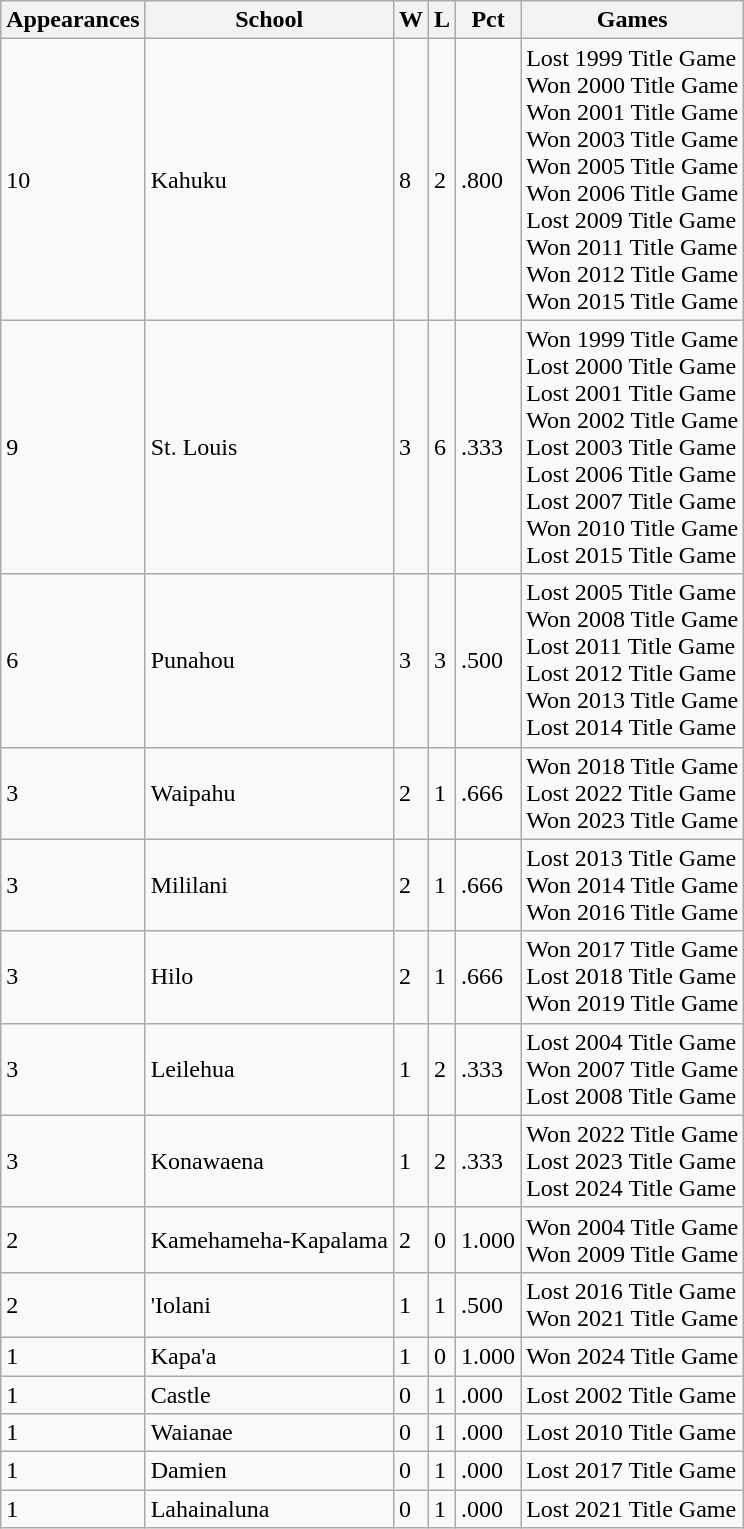<table class="wikitable sortable" border="1">
<tr>
<th>Appearances</th>
<th>School</th>
<th>W</th>
<th>L</th>
<th>Pct</th>
<th ! class="unsortable">Games</th>
</tr>
<tr>
<td>10</td>
<td>Kahuku</td>
<td>8</td>
<td>2</td>
<td>.800</td>
<td>Lost 1999 Title Game<br>Won 2000 Title Game<br>Won 2001 Title Game<br>Won 2003 Title Game<br>Won 2005 Title Game<br>Won 2006 Title Game<br>Lost 2009 Title Game<br>Won 2011 Title Game<br>Won 2012 Title Game<br>Won 2015 Title Game</td>
</tr>
<tr>
<td>9</td>
<td>St. Louis</td>
<td>3</td>
<td>6</td>
<td>.333</td>
<td>Won 1999 Title Game<br>Lost 2000 Title Game<br>Lost 2001 Title Game<br>Won 2002 Title Game<br>Lost 2003 Title Game<br>Lost 2006 Title Game<br>Lost 2007 Title Game<br>Won 2010 Title Game<br>Lost 2015 Title Game</td>
</tr>
<tr>
<td>6</td>
<td>Punahou</td>
<td>3</td>
<td>3</td>
<td>.500</td>
<td>Lost 2005 Title Game<br>Won 2008 Title Game<br>Lost 2011 Title Game<br>Lost 2012 Title Game<br>Won 2013 Title Game<br>Lost 2014 Title Game</td>
</tr>
<tr>
<td>3</td>
<td>Waipahu</td>
<td>2</td>
<td>1</td>
<td>.666</td>
<td>Won 2018 Title Game<br>Lost 2022 Title Game<br>Won 2023 Title Game</td>
</tr>
<tr>
<td>3</td>
<td>Mililani</td>
<td>2</td>
<td>1</td>
<td>.666</td>
<td>Lost 2013 Title Game<br> Won 2014 Title Game<br> Won 2016 Title Game</td>
</tr>
<tr>
<td>3</td>
<td>Hilo</td>
<td>2</td>
<td>1</td>
<td>.666</td>
<td>Won 2017 Title Game<br>Lost 2018 Title Game<br>Won 2019 Title Game</td>
</tr>
<tr>
<td>3</td>
<td>Leilehua</td>
<td>1</td>
<td>2</td>
<td>.333</td>
<td>Lost 2004 Title Game<br>Won 2007 Title Game<br>Lost 2008 Title Game</td>
</tr>
<tr>
<td>3</td>
<td>Konawaena</td>
<td>1</td>
<td>2</td>
<td>.333</td>
<td>Won 2022 Title Game<br>Lost 2023 Title Game<br>Lost 2024 Title Game</td>
</tr>
<tr>
<td>2</td>
<td>Kamehameha-Kapalama</td>
<td>2</td>
<td>0</td>
<td>1.000</td>
<td>Won 2004 Title Game<br>Won 2009 Title Game</td>
</tr>
<tr>
<td>2</td>
<td>'Iolani</td>
<td>1</td>
<td>1</td>
<td>.500</td>
<td>Lost 2016 Title Game<br>Won 2021 Title Game</td>
</tr>
<tr>
<td>1</td>
<td>Kapa'a</td>
<td>1</td>
<td>0</td>
<td>1.000</td>
<td>Won 2024 Title Game</td>
</tr>
<tr>
<td>1</td>
<td>Castle</td>
<td>0</td>
<td>1</td>
<td>.000</td>
<td>Lost 2002 Title Game</td>
</tr>
<tr>
<td>1</td>
<td>Waianae</td>
<td>0</td>
<td>1</td>
<td>.000</td>
<td>Lost 2010 Title Game</td>
</tr>
<tr>
<td>1</td>
<td>Damien</td>
<td>0</td>
<td>1</td>
<td>.000</td>
<td>Lost 2017 Title Game</td>
</tr>
<tr>
<td>1</td>
<td>Lahainaluna</td>
<td>0</td>
<td>1</td>
<td>.000</td>
<td>Lost 2021 Title Game</td>
</tr>
</table>
